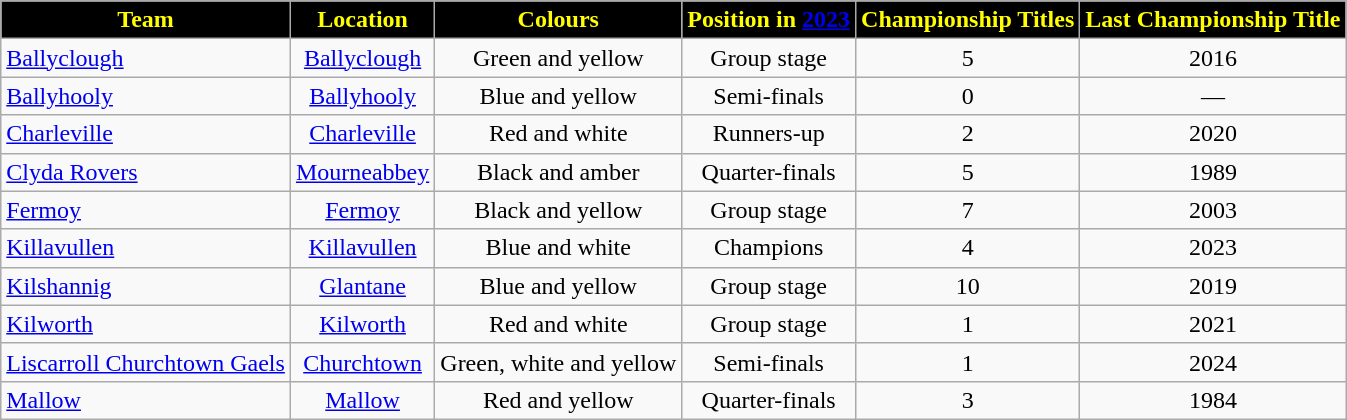<table class="wikitable sortable"style="text-align:center">
<tr>
<th style="background:black;color:yellow">Team</th>
<th style="background:black;color:yellow">Location</th>
<th style="background:black;color:yellow">Colours</th>
<th style="background:black;color:yellow">Position in <a href='#'>2023</a></th>
<th style="background:black;color:yellow">Championship Titles</th>
<th style="background:black;color:yellow">Last Championship Title</th>
</tr>
<tr>
<td style="text-align:left"> <a href='#'>Ballyclough</a></td>
<td><a href='#'>Ballyclough</a></td>
<td>Green and yellow</td>
<td>Group stage</td>
<td>5</td>
<td>2016</td>
</tr>
<tr>
<td style="text-align:left"> <a href='#'>Ballyhooly</a></td>
<td><a href='#'>Ballyhooly</a></td>
<td>Blue and yellow</td>
<td>Semi-finals</td>
<td>0</td>
<td>—</td>
</tr>
<tr>
<td style="text-align:left"> <a href='#'>Charleville</a></td>
<td><a href='#'>Charleville</a></td>
<td>Red and white</td>
<td>Runners-up</td>
<td>2</td>
<td>2020</td>
</tr>
<tr>
<td style="text-align:left"> <a href='#'>Clyda Rovers</a></td>
<td><a href='#'>Mourneabbey</a></td>
<td>Black and amber</td>
<td>Quarter-finals</td>
<td>5</td>
<td>1989</td>
</tr>
<tr>
<td style="text-align:left"> <a href='#'>Fermoy</a></td>
<td><a href='#'>Fermoy</a></td>
<td>Black and yellow</td>
<td>Group stage</td>
<td>7</td>
<td>2003</td>
</tr>
<tr>
<td style="text-align:left"> <a href='#'>Killavullen</a></td>
<td><a href='#'>Killavullen</a></td>
<td>Blue and white</td>
<td>Champions</td>
<td>4</td>
<td>2023</td>
</tr>
<tr>
<td style="text-align:left"> <a href='#'>Kilshannig</a></td>
<td><a href='#'>Glantane</a></td>
<td>Blue and yellow</td>
<td>Group stage</td>
<td>10</td>
<td>2019</td>
</tr>
<tr>
<td style="text-align:left"> <a href='#'>Kilworth</a></td>
<td><a href='#'>Kilworth</a></td>
<td>Red and white</td>
<td>Group stage</td>
<td>1</td>
<td>2021</td>
</tr>
<tr>
<td style="text-align:left"> <a href='#'>Liscarroll Churchtown Gaels</a></td>
<td><a href='#'>Churchtown</a></td>
<td>Green, white and yellow</td>
<td>Semi-finals</td>
<td>1</td>
<td>2024</td>
</tr>
<tr>
<td style="text-align:left"> <a href='#'>Mallow</a></td>
<td><a href='#'>Mallow</a></td>
<td>Red and yellow</td>
<td>Quarter-finals</td>
<td>3</td>
<td>1984</td>
</tr>
</table>
